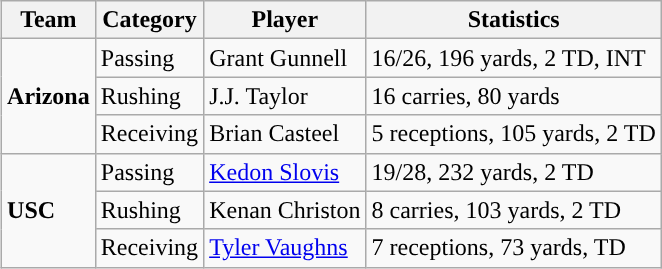<table class="wikitable" style="float: right;">
<tr>
<th>Team</th>
<th>Category</th>
<th>Player</th>
<th>Statistics</th>
</tr>
<tr>
<td rowspan=3><strong>Arizona</strong></td>
<td>Passing</td>
<td>Grant Gunnell</td>
<td>16/26, 196 yards, 2 TD, INT</td>
</tr>
<tr>
<td>Rushing</td>
<td>J.J. Taylor</td>
<td>16 carries, 80 yards</td>
</tr>
<tr>
<td>Receiving</td>
<td>Brian Casteel</td>
<td>5 receptions, 105 yards, 2 TD</td>
</tr>
<tr>
<td rowspan=3><strong>USC</strong></td>
<td>Passing</td>
<td><a href='#'>Kedon Slovis</a></td>
<td>19/28, 232 yards, 2 TD</td>
</tr>
<tr>
<td>Rushing</td>
<td>Kenan Christon</td>
<td>8 carries, 103 yards, 2 TD</td>
</tr>
<tr>
<td>Receiving</td>
<td><a href='#'>Tyler Vaughns</a></td>
<td>7 receptions, 73 yards, TD</td>
</tr>
</table>
